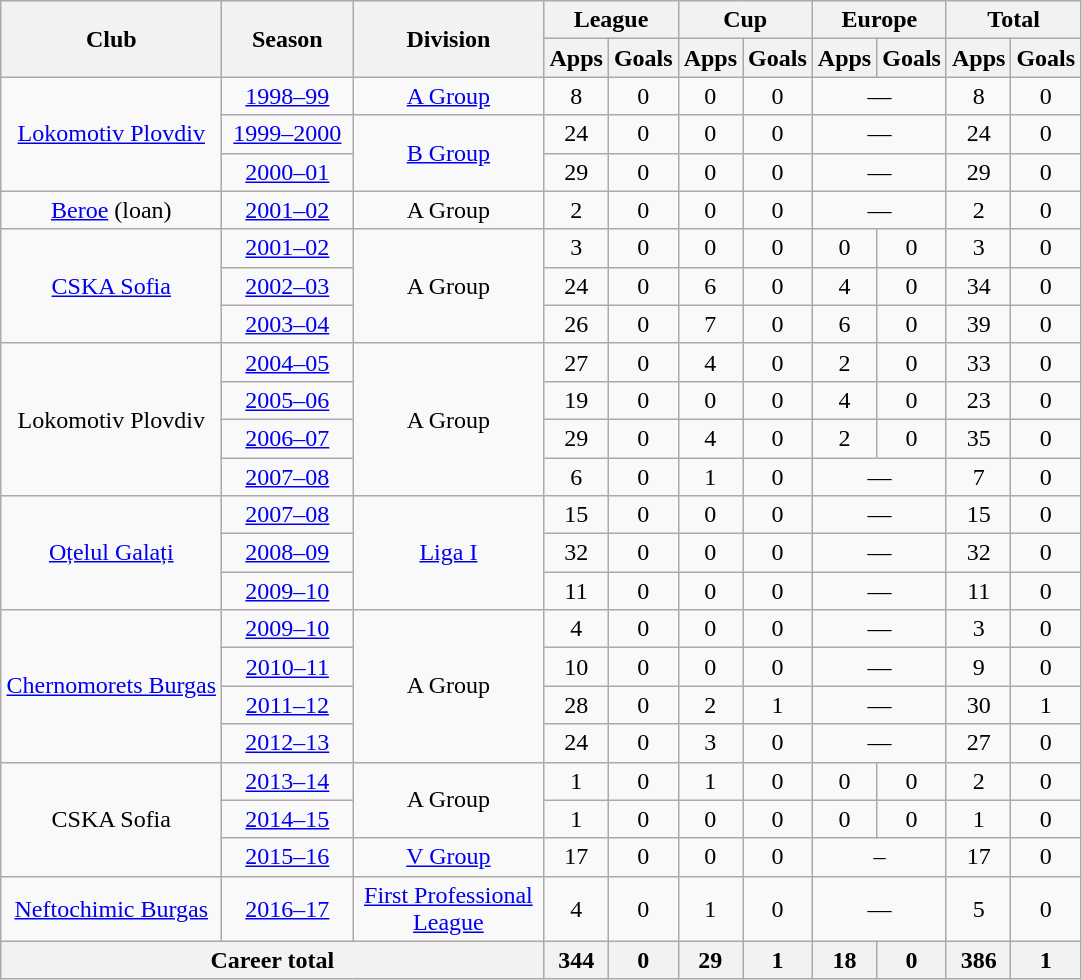<table class="wikitable" style="text-align:center">
<tr>
<th width="140" rowspan="2">Club</th>
<th width="80" rowspan="2">Season</th>
<th width="120" rowspan="2">Division</th>
<th colspan="2">League</th>
<th colspan="2">Cup</th>
<th colspan="2">Europe</th>
<th colspan="2">Total</th>
</tr>
<tr>
<th width="15">Apps</th>
<th width="15">Goals</th>
<th width="15">Apps</th>
<th width="15">Goals</th>
<th width="15">Apps</th>
<th width="15">Goals</th>
<th width="15">Apps</th>
<th width="15">Goals</th>
</tr>
<tr>
<td rowspan="3"><a href='#'>Lokomotiv Plovdiv</a></td>
<td><a href='#'>1998–99</a></td>
<td><a href='#'>A Group</a></td>
<td>8</td>
<td>0</td>
<td>0</td>
<td>0</td>
<td colspan="2">—</td>
<td>8</td>
<td>0</td>
</tr>
<tr>
<td><a href='#'>1999–2000</a></td>
<td rowspan="2"><a href='#'>B Group</a></td>
<td>24</td>
<td>0</td>
<td>0</td>
<td>0</td>
<td colspan="2">—</td>
<td>24</td>
<td>0</td>
</tr>
<tr>
<td><a href='#'>2000–01</a></td>
<td>29</td>
<td>0</td>
<td>0</td>
<td>0</td>
<td colspan="2">—</td>
<td>29</td>
<td>0</td>
</tr>
<tr>
<td><a href='#'>Beroe</a> (loan)</td>
<td><a href='#'>2001–02</a></td>
<td>A Group</td>
<td>2</td>
<td>0</td>
<td>0</td>
<td>0</td>
<td colspan="2">—</td>
<td>2</td>
<td>0</td>
</tr>
<tr>
<td rowspan="3"><a href='#'>CSKA Sofia</a></td>
<td><a href='#'>2001–02</a></td>
<td rowspan="3">A Group</td>
<td>3</td>
<td>0</td>
<td>0</td>
<td>0</td>
<td>0</td>
<td>0</td>
<td>3</td>
<td>0</td>
</tr>
<tr>
<td><a href='#'>2002–03</a></td>
<td>24</td>
<td>0</td>
<td>6</td>
<td>0</td>
<td>4</td>
<td>0</td>
<td>34</td>
<td>0</td>
</tr>
<tr>
<td><a href='#'>2003–04</a></td>
<td>26</td>
<td>0</td>
<td>7</td>
<td>0</td>
<td>6</td>
<td>0</td>
<td>39</td>
<td>0</td>
</tr>
<tr>
<td rowspan="4">Lokomotiv Plovdiv</td>
<td><a href='#'>2004–05</a></td>
<td rowspan="4">A Group</td>
<td>27</td>
<td>0</td>
<td>4</td>
<td>0</td>
<td>2</td>
<td>0</td>
<td>33</td>
<td>0</td>
</tr>
<tr>
<td><a href='#'>2005–06</a></td>
<td>19</td>
<td>0</td>
<td>0</td>
<td>0</td>
<td>4</td>
<td>0</td>
<td>23</td>
<td>0</td>
</tr>
<tr>
<td><a href='#'>2006–07</a></td>
<td>29</td>
<td>0</td>
<td>4</td>
<td>0</td>
<td>2</td>
<td>0</td>
<td>35</td>
<td>0</td>
</tr>
<tr>
<td><a href='#'>2007–08</a></td>
<td>6</td>
<td>0</td>
<td>1</td>
<td>0</td>
<td colspan="2">—</td>
<td>7</td>
<td>0</td>
</tr>
<tr>
<td rowspan="3"><a href='#'>Oțelul Galați</a></td>
<td><a href='#'>2007–08</a></td>
<td rowspan="3"><a href='#'>Liga I</a></td>
<td>15</td>
<td>0</td>
<td>0</td>
<td>0</td>
<td colspan="2">—</td>
<td>15</td>
<td>0</td>
</tr>
<tr>
<td><a href='#'>2008–09</a></td>
<td>32</td>
<td>0</td>
<td>0</td>
<td>0</td>
<td colspan="2">—</td>
<td>32</td>
<td>0</td>
</tr>
<tr>
<td><a href='#'>2009–10</a></td>
<td>11</td>
<td>0</td>
<td>0</td>
<td>0</td>
<td colspan="2">—</td>
<td>11</td>
<td>0</td>
</tr>
<tr>
<td rowspan="4"><a href='#'>Chernomorets Burgas</a></td>
<td><a href='#'>2009–10</a></td>
<td rowspan="4">A Group</td>
<td>4</td>
<td>0</td>
<td>0</td>
<td>0</td>
<td colspan="2">—</td>
<td>3</td>
<td>0</td>
</tr>
<tr>
<td><a href='#'>2010–11</a></td>
<td>10</td>
<td>0</td>
<td>0</td>
<td>0</td>
<td colspan="2">—</td>
<td>9</td>
<td>0</td>
</tr>
<tr>
<td><a href='#'>2011–12</a></td>
<td>28</td>
<td>0</td>
<td>2</td>
<td>1</td>
<td colspan="2">—</td>
<td>30</td>
<td>1</td>
</tr>
<tr>
<td><a href='#'>2012–13</a></td>
<td>24</td>
<td>0</td>
<td>3</td>
<td>0</td>
<td colspan="2">—</td>
<td>27</td>
<td>0</td>
</tr>
<tr>
<td rowspan="3">CSKA Sofia</td>
<td><a href='#'>2013–14</a></td>
<td rowspan="2">A Group</td>
<td>1</td>
<td>0</td>
<td>1</td>
<td>0</td>
<td>0</td>
<td>0</td>
<td>2</td>
<td>0</td>
</tr>
<tr>
<td><a href='#'>2014–15</a></td>
<td>1</td>
<td>0</td>
<td>0</td>
<td>0</td>
<td>0</td>
<td>0</td>
<td>1</td>
<td>0</td>
</tr>
<tr>
<td><a href='#'>2015–16</a></td>
<td><a href='#'>V Group</a></td>
<td>17</td>
<td>0</td>
<td>0</td>
<td>0</td>
<td colspan="2">–</td>
<td>17</td>
<td>0</td>
</tr>
<tr>
<td><a href='#'>Neftochimic Burgas</a></td>
<td><a href='#'>2016–17</a></td>
<td><a href='#'>First Professional League</a></td>
<td>4</td>
<td>0</td>
<td>1</td>
<td>0</td>
<td colspan="2">—</td>
<td>5</td>
<td>0</td>
</tr>
<tr>
<th colspan="3">Career total</th>
<th>344</th>
<th>0</th>
<th>29</th>
<th>1</th>
<th>18</th>
<th>0</th>
<th>386</th>
<th>1</th>
</tr>
</table>
